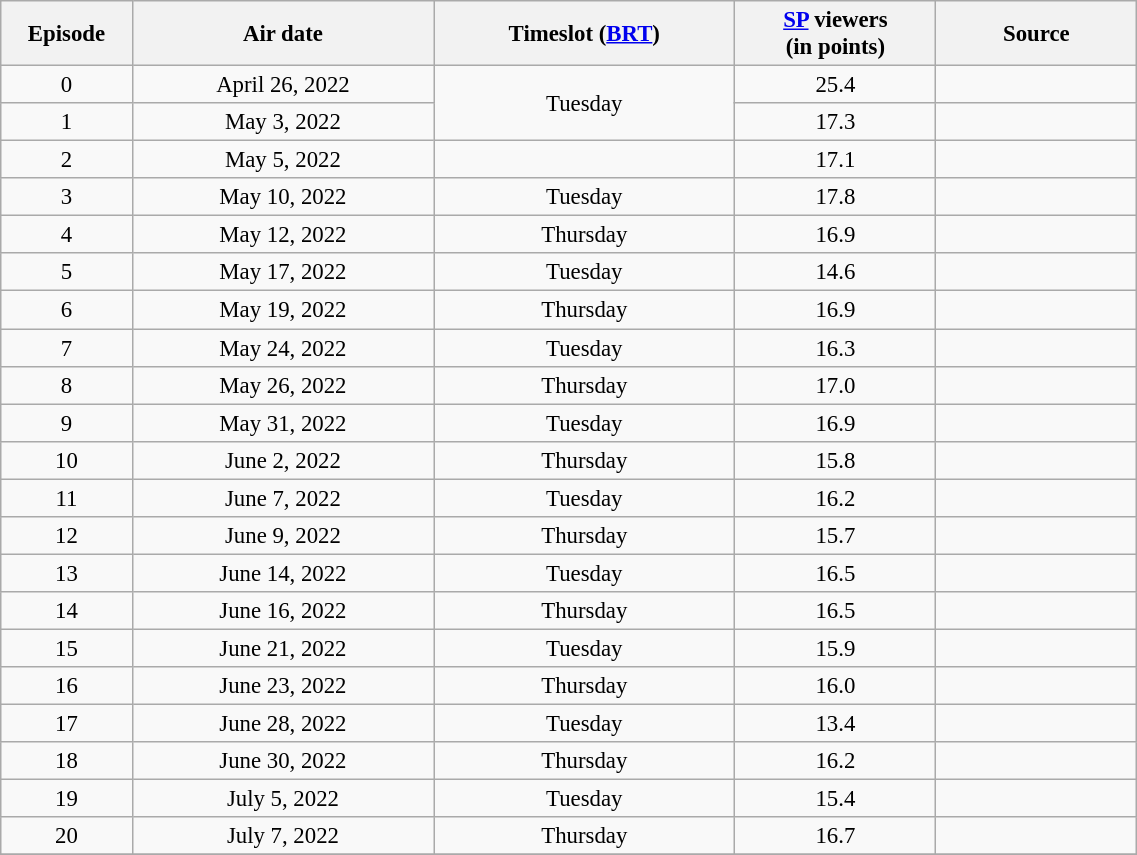<table class="wikitable sortable" style="text-align:center; font-size:95%; width: 60%">
<tr>
<th width="05.0%">Episode</th>
<th width="15.0%">Air date</th>
<th width="15.0%">Timeslot (<a href='#'>BRT</a>)</th>
<th width="10.0%"><a href='#'>SP</a> viewers<br>(in points)</th>
<th width="10.0%">Source</th>
</tr>
<tr>
<td>0</td>
<td>April 26, 2022</td>
<td rowspan=2>Tuesday </td>
<td>25.4</td>
<td></td>
</tr>
<tr>
<td>1</td>
<td>May 3, 2022</td>
<td>17.3</td>
<td></td>
</tr>
<tr>
<td>2</td>
<td>May 5, 2022</td>
<td></td>
<td>17.1</td>
<td></td>
</tr>
<tr>
<td>3</td>
<td>May 10, 2022</td>
<td>Tuesday </td>
<td>17.8</td>
<td></td>
</tr>
<tr>
<td>4</td>
<td>May 12, 2022</td>
<td>Thursday </td>
<td>16.9</td>
<td></td>
</tr>
<tr>
<td>5</td>
<td>May 17, 2022</td>
<td>Tuesday </td>
<td>14.6</td>
<td></td>
</tr>
<tr>
<td>6</td>
<td>May 19, 2022</td>
<td>Thursday </td>
<td>16.9</td>
<td></td>
</tr>
<tr>
<td>7</td>
<td>May 24, 2022</td>
<td>Tuesday </td>
<td>16.3</td>
<td></td>
</tr>
<tr>
<td>8</td>
<td>May 26, 2022</td>
<td>Thursday </td>
<td>17.0</td>
<td></td>
</tr>
<tr>
<td>9</td>
<td>May 31, 2022</td>
<td>Tuesday </td>
<td>16.9</td>
<td></td>
</tr>
<tr>
<td>10</td>
<td>June 2, 2022</td>
<td>Thursday </td>
<td>15.8</td>
<td></td>
</tr>
<tr>
<td>11</td>
<td>June 7, 2022</td>
<td>Tuesday </td>
<td>16.2</td>
<td></td>
</tr>
<tr>
<td>12</td>
<td>June 9, 2022</td>
<td>Thursday </td>
<td>15.7</td>
<td></td>
</tr>
<tr>
<td>13</td>
<td>June 14, 2022</td>
<td>Tuesday </td>
<td>16.5</td>
<td></td>
</tr>
<tr>
<td>14</td>
<td>June 16, 2022</td>
<td>Thursday </td>
<td>16.5</td>
<td></td>
</tr>
<tr>
<td>15</td>
<td>June 21, 2022</td>
<td>Tuesday </td>
<td>15.9</td>
<td></td>
</tr>
<tr>
<td>16</td>
<td>June 23, 2022</td>
<td>Thursday </td>
<td>16.0</td>
<td></td>
</tr>
<tr>
<td>17</td>
<td>June 28, 2022</td>
<td>Tuesday </td>
<td>13.4</td>
<td></td>
</tr>
<tr>
<td>18</td>
<td>June 30, 2022</td>
<td>Thursday </td>
<td>16.2</td>
<td></td>
</tr>
<tr>
<td>19</td>
<td>July 5, 2022</td>
<td>Tuesday </td>
<td>15.4</td>
<td></td>
</tr>
<tr>
<td>20</td>
<td>July 7, 2022</td>
<td>Thursday </td>
<td>16.7</td>
<td></td>
</tr>
<tr>
</tr>
</table>
